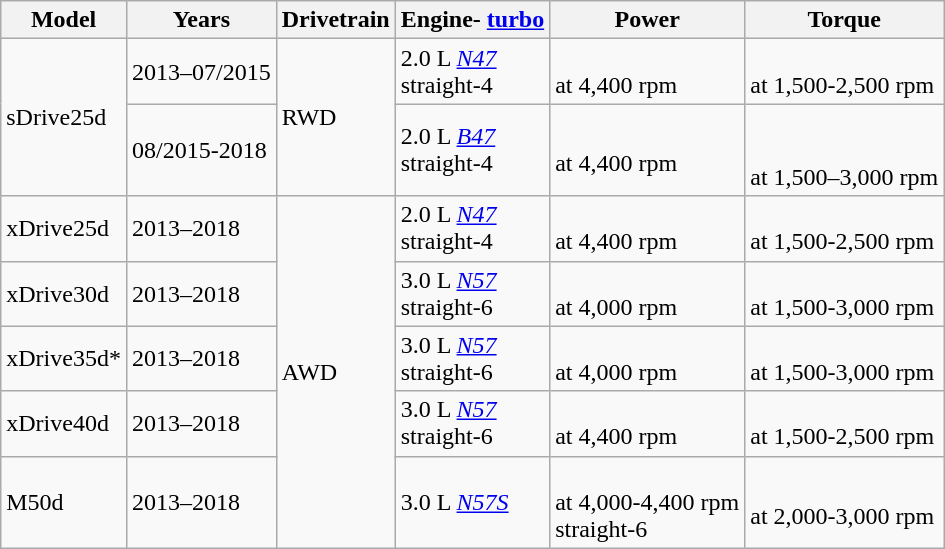<table class="wikitable sortable">
<tr>
<th>Model</th>
<th>Years</th>
<th>Drivetrain</th>
<th>Engine- <a href='#'>turbo</a></th>
<th>Power</th>
<th>Torque</th>
</tr>
<tr>
<td rowspan="2">sDrive25d</td>
<td>2013–07/2015</td>
<td rowspan="2">RWD</td>
<td>2.0 L <em><a href='#'>N47</a></em> <br> straight-4</td>
<td> <br> at 4,400 rpm</td>
<td> <br> at 1,500-2,500 rpm</td>
</tr>
<tr>
<td>08/2015-2018</td>
<td>2.0 L <em><a href='#'>B47</a></em> <br> straight-4</td>
<td> <br> at 4,400 rpm</td>
<td><br> <br> at 1,500–3,000 rpm</td>
</tr>
<tr>
<td>xDrive25d</td>
<td>2013–2018</td>
<td rowspan="5">AWD</td>
<td>2.0 L <em><a href='#'>N47</a></em> <br> straight-4</td>
<td> <br> at 4,400 rpm</td>
<td> <br> at 1,500-2,500 rpm</td>
</tr>
<tr>
<td>xDrive30d</td>
<td>2013–2018</td>
<td>3.0 L <em><a href='#'>N57</a></em> <br> straight-6</td>
<td> <br> at 4,000 rpm</td>
<td> <br> at 1,500-3,000 rpm</td>
</tr>
<tr>
<td>xDrive35d*</td>
<td>2013–2018</td>
<td>3.0 L <em><a href='#'>N57</a></em> <br> straight-6</td>
<td> <br> at 4,000 rpm</td>
<td> <br> at 1,500-3,000 rpm</td>
</tr>
<tr>
<td>xDrive40d</td>
<td>2013–2018</td>
<td>3.0 L <em><a href='#'>N57</a></em> <br> straight-6</td>
<td> <br> at 4,400 rpm</td>
<td> <br> at 1,500-2,500 rpm</td>
</tr>
<tr>
<td>M50d</td>
<td>2013–2018</td>
<td>3.0 L <em><a href='#'>N57S</a></em></td>
<td> <br> at 4,000-4,400 rpm<br>straight-6</td>
<td> <br> at 2,000-3,000 rpm</td>
</tr>
</table>
